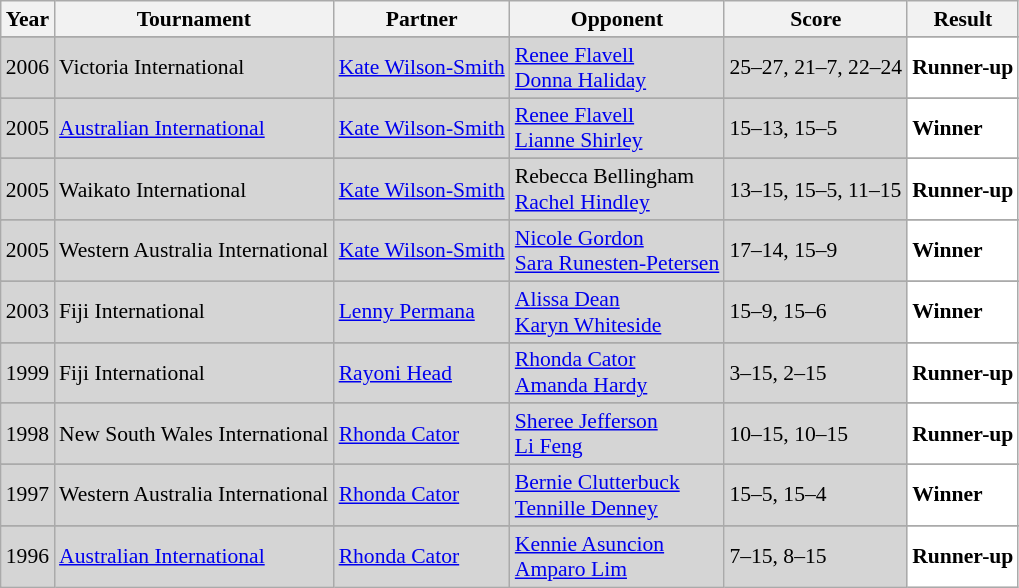<table class="sortable wikitable" style="font-size: 90%;">
<tr>
<th>Year</th>
<th>Tournament</th>
<th>Partner</th>
<th>Opponent</th>
<th>Score</th>
<th>Result</th>
</tr>
<tr>
</tr>
<tr style="background:#D5D5D5">
<td align="center">2006</td>
<td align="left">Victoria International</td>
<td align="left"> <a href='#'>Kate Wilson-Smith</a></td>
<td align="left"> <a href='#'>Renee Flavell</a> <br>  <a href='#'>Donna Haliday</a></td>
<td align="left">25–27, 21–7, 22–24</td>
<td style="text-align:left; background:white"> <strong>Runner-up</strong></td>
</tr>
<tr>
</tr>
<tr style="background:#D5D5D5">
<td align="center">2005</td>
<td align="left"><a href='#'>Australian International</a></td>
<td align="left"> <a href='#'>Kate Wilson-Smith</a></td>
<td align="left"> <a href='#'>Renee Flavell</a> <br>  <a href='#'>Lianne Shirley</a></td>
<td align="left">15–13, 15–5</td>
<td style="text-align:left; background:white"> <strong>Winner</strong></td>
</tr>
<tr>
</tr>
<tr style="background:#D5D5D5">
<td align="center">2005</td>
<td align="left">Waikato International</td>
<td align="left"> <a href='#'>Kate Wilson-Smith</a></td>
<td align="left"> Rebecca Bellingham <br>  <a href='#'>Rachel Hindley</a></td>
<td align="left">13–15, 15–5, 11–15</td>
<td style="text-align:left; background:white"> <strong>Runner-up</strong></td>
</tr>
<tr>
</tr>
<tr style="background:#D5D5D5">
<td align="center">2005</td>
<td align="left">Western Australia International</td>
<td align="left"> <a href='#'>Kate Wilson-Smith</a></td>
<td align="left"> <a href='#'>Nicole Gordon</a> <br>  <a href='#'>Sara Runesten-Petersen</a></td>
<td align="left">17–14, 15–9</td>
<td style="text-align:left; background:white"> <strong>Winner</strong></td>
</tr>
<tr>
</tr>
<tr style="background:#D5D5D5">
<td align="center">2003</td>
<td align="left">Fiji International</td>
<td align="left"> <a href='#'>Lenny Permana</a></td>
<td align="left"> <a href='#'>Alissa Dean</a> <br>  <a href='#'>Karyn Whiteside</a></td>
<td align="left">15–9, 15–6</td>
<td style="text-align:left; background:white"> <strong>Winner</strong></td>
</tr>
<tr>
</tr>
<tr style="background:#D5D5D5">
<td align="center">1999</td>
<td align="left">Fiji International</td>
<td align="left"> <a href='#'>Rayoni Head</a></td>
<td align="left"> <a href='#'>Rhonda Cator</a> <br>  <a href='#'>Amanda Hardy</a></td>
<td align="left">3–15, 2–15</td>
<td style="text-align:left; background:white"> <strong>Runner-up</strong></td>
</tr>
<tr>
</tr>
<tr style="background:#D5D5D5">
<td align="center">1998</td>
<td align="left">New South Wales International</td>
<td align="left"> <a href='#'>Rhonda Cator</a></td>
<td align="left"> <a href='#'>Sheree Jefferson</a> <br>  <a href='#'>Li Feng</a></td>
<td align="left">10–15, 10–15</td>
<td style="text-align:left; background:white"> <strong>Runner-up</strong></td>
</tr>
<tr>
</tr>
<tr style="background:#D5D5D5">
<td align="center">1997</td>
<td align="left">Western Australia International</td>
<td align="left"> <a href='#'>Rhonda Cator</a></td>
<td align="left"> <a href='#'>Bernie Clutterbuck</a> <br>  <a href='#'>Tennille Denney</a></td>
<td align="left">15–5, 15–4</td>
<td style="text-align:left; background:white"> <strong>Winner</strong></td>
</tr>
<tr>
</tr>
<tr style="background:#D5D5D5">
<td align="center">1996</td>
<td align="left"><a href='#'>Australian International</a></td>
<td align="left"> <a href='#'>Rhonda Cator</a></td>
<td align="left"> <a href='#'>Kennie Asuncion</a> <br>  <a href='#'>Amparo Lim</a></td>
<td align="left">7–15, 8–15</td>
<td style="text-align:left; background:white"> <strong>Runner-up</strong></td>
</tr>
</table>
